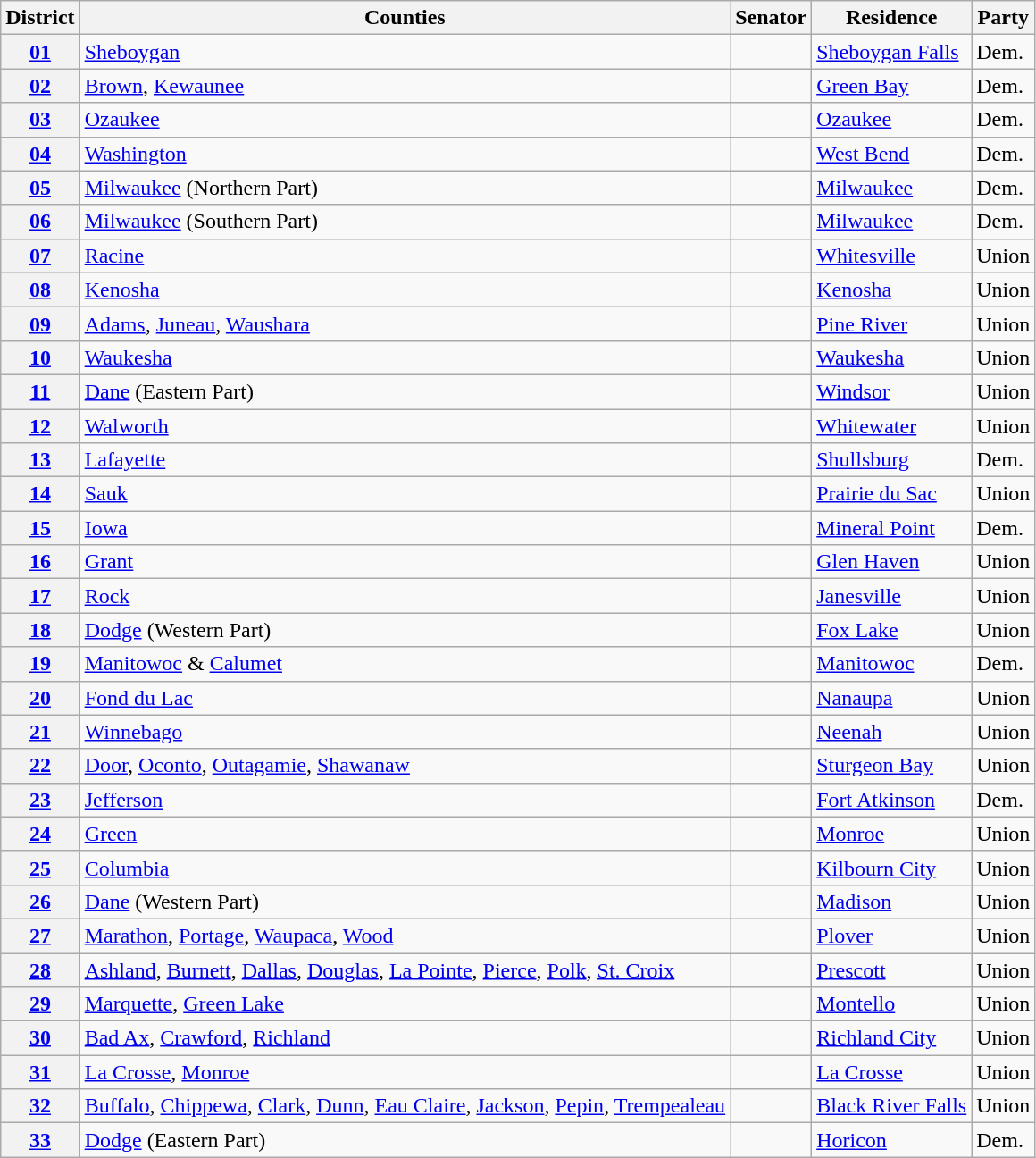<table class="wikitable sortable">
<tr>
<th>District</th>
<th>Counties</th>
<th>Senator</th>
<th>Residence</th>
<th>Party</th>
</tr>
<tr>
<th><a href='#'>01</a></th>
<td><a href='#'>Sheboygan</a></td>
<td></td>
<td><a href='#'>Sheboygan Falls</a></td>
<td>Dem.</td>
</tr>
<tr>
<th><a href='#'>02</a></th>
<td><a href='#'>Brown</a>, <a href='#'>Kewaunee</a></td>
<td></td>
<td><a href='#'>Green Bay</a></td>
<td>Dem.</td>
</tr>
<tr>
<th><a href='#'>03</a></th>
<td><a href='#'>Ozaukee</a></td>
<td></td>
<td><a href='#'>Ozaukee</a></td>
<td>Dem.</td>
</tr>
<tr>
<th><a href='#'>04</a></th>
<td><a href='#'>Washington</a></td>
<td></td>
<td><a href='#'>West Bend</a></td>
<td>Dem.</td>
</tr>
<tr>
<th><a href='#'>05</a></th>
<td><a href='#'>Milwaukee</a> (Northern Part)</td>
<td></td>
<td><a href='#'>Milwaukee</a></td>
<td>Dem.</td>
</tr>
<tr>
<th><a href='#'>06</a></th>
<td><a href='#'>Milwaukee</a> (Southern Part)</td>
<td></td>
<td><a href='#'>Milwaukee</a></td>
<td>Dem.</td>
</tr>
<tr>
<th><a href='#'>07</a></th>
<td><a href='#'>Racine</a></td>
<td></td>
<td><a href='#'>Whitesville</a></td>
<td>Union</td>
</tr>
<tr>
<th><a href='#'>08</a></th>
<td><a href='#'>Kenosha</a></td>
<td></td>
<td><a href='#'>Kenosha</a></td>
<td>Union</td>
</tr>
<tr>
<th><a href='#'>09</a></th>
<td><a href='#'>Adams</a>, <a href='#'>Juneau</a>, <a href='#'>Waushara</a></td>
<td></td>
<td><a href='#'>Pine River</a></td>
<td>Union</td>
</tr>
<tr>
<th><a href='#'>10</a></th>
<td><a href='#'>Waukesha</a></td>
<td></td>
<td><a href='#'>Waukesha</a></td>
<td>Union</td>
</tr>
<tr>
<th><a href='#'>11</a></th>
<td><a href='#'>Dane</a> (Eastern Part)</td>
<td></td>
<td><a href='#'>Windsor</a></td>
<td>Union</td>
</tr>
<tr>
<th><a href='#'>12</a></th>
<td><a href='#'>Walworth</a></td>
<td></td>
<td><a href='#'>Whitewater</a></td>
<td>Union</td>
</tr>
<tr>
<th><a href='#'>13</a></th>
<td><a href='#'>Lafayette</a></td>
<td></td>
<td><a href='#'>Shullsburg</a></td>
<td>Dem.</td>
</tr>
<tr>
<th><a href='#'>14</a></th>
<td><a href='#'>Sauk</a></td>
<td></td>
<td><a href='#'>Prairie du Sac</a></td>
<td>Union</td>
</tr>
<tr>
<th><a href='#'>15</a></th>
<td><a href='#'>Iowa</a></td>
<td></td>
<td><a href='#'>Mineral Point</a></td>
<td>Dem.</td>
</tr>
<tr>
<th><a href='#'>16</a></th>
<td><a href='#'>Grant</a></td>
<td></td>
<td><a href='#'>Glen Haven</a></td>
<td>Union</td>
</tr>
<tr>
<th><a href='#'>17</a></th>
<td><a href='#'>Rock</a></td>
<td></td>
<td><a href='#'>Janesville</a></td>
<td>Union</td>
</tr>
<tr>
<th><a href='#'>18</a></th>
<td><a href='#'>Dodge</a> (Western Part)</td>
<td></td>
<td><a href='#'>Fox Lake</a></td>
<td>Union</td>
</tr>
<tr>
<th><a href='#'>19</a></th>
<td><a href='#'>Manitowoc</a> & <a href='#'>Calumet</a></td>
<td></td>
<td><a href='#'>Manitowoc</a></td>
<td>Dem.</td>
</tr>
<tr>
<th><a href='#'>20</a></th>
<td><a href='#'>Fond du Lac</a></td>
<td></td>
<td><a href='#'>Nanaupa</a></td>
<td>Union</td>
</tr>
<tr>
<th><a href='#'>21</a></th>
<td><a href='#'>Winnebago</a></td>
<td></td>
<td><a href='#'>Neenah</a></td>
<td>Union</td>
</tr>
<tr>
<th><a href='#'>22</a></th>
<td><a href='#'>Door</a>, <a href='#'>Oconto</a>, <a href='#'>Outagamie</a>, <a href='#'>Shawanaw</a></td>
<td></td>
<td><a href='#'>Sturgeon Bay</a></td>
<td>Union</td>
</tr>
<tr>
<th><a href='#'>23</a></th>
<td><a href='#'>Jefferson</a></td>
<td></td>
<td><a href='#'>Fort Atkinson</a></td>
<td>Dem.</td>
</tr>
<tr>
<th><a href='#'>24</a></th>
<td><a href='#'>Green</a></td>
<td></td>
<td><a href='#'>Monroe</a></td>
<td>Union</td>
</tr>
<tr>
<th><a href='#'>25</a></th>
<td><a href='#'>Columbia</a></td>
<td></td>
<td><a href='#'>Kilbourn City</a></td>
<td>Union</td>
</tr>
<tr>
<th><a href='#'>26</a></th>
<td><a href='#'>Dane</a> (Western Part)</td>
<td></td>
<td><a href='#'>Madison</a></td>
<td>Union</td>
</tr>
<tr>
<th><a href='#'>27</a></th>
<td><a href='#'>Marathon</a>, <a href='#'>Portage</a>, <a href='#'>Waupaca</a>, <a href='#'>Wood</a></td>
<td></td>
<td><a href='#'>Plover</a></td>
<td>Union</td>
</tr>
<tr>
<th><a href='#'>28</a></th>
<td><a href='#'>Ashland</a>, <a href='#'>Burnett</a>, <a href='#'>Dallas</a>, <a href='#'>Douglas</a>, <a href='#'>La Pointe</a>, <a href='#'>Pierce</a>, <a href='#'>Polk</a>, <a href='#'>St. Croix</a></td>
<td></td>
<td><a href='#'>Prescott</a></td>
<td>Union</td>
</tr>
<tr>
<th><a href='#'>29</a></th>
<td><a href='#'>Marquette</a>, <a href='#'>Green Lake</a></td>
<td></td>
<td><a href='#'>Montello</a></td>
<td>Union</td>
</tr>
<tr>
<th><a href='#'>30</a></th>
<td><a href='#'>Bad Ax</a>, <a href='#'>Crawford</a>, <a href='#'>Richland</a></td>
<td></td>
<td><a href='#'>Richland City</a></td>
<td>Union</td>
</tr>
<tr>
<th><a href='#'>31</a></th>
<td><a href='#'>La Crosse</a>, <a href='#'>Monroe</a></td>
<td></td>
<td><a href='#'>La Crosse</a></td>
<td>Union</td>
</tr>
<tr>
<th><a href='#'>32</a></th>
<td><a href='#'>Buffalo</a>, <a href='#'>Chippewa</a>, <a href='#'>Clark</a>, <a href='#'>Dunn</a>, <a href='#'>Eau Claire</a>, <a href='#'>Jackson</a>, <a href='#'>Pepin</a>, <a href='#'>Trempealeau</a></td>
<td></td>
<td><a href='#'>Black River Falls</a></td>
<td>Union</td>
</tr>
<tr>
<th><a href='#'>33</a></th>
<td><a href='#'>Dodge</a> (Eastern Part)</td>
<td></td>
<td><a href='#'>Horicon</a></td>
<td>Dem.</td>
</tr>
</table>
